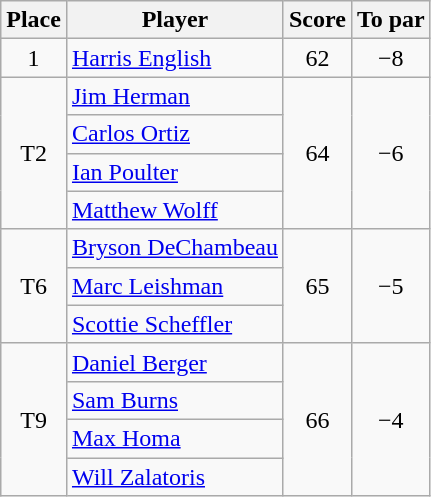<table class="wikitable">
<tr>
<th>Place</th>
<th>Player</th>
<th>Score</th>
<th>To par</th>
</tr>
<tr>
<td align=center>1</td>
<td> <a href='#'>Harris English</a></td>
<td align=center>62</td>
<td align=center>−8</td>
</tr>
<tr>
<td align=center rowspan=4>T2</td>
<td> <a href='#'>Jim Herman</a></td>
<td align=center rowspan=4>64</td>
<td align=center rowspan=4>−6</td>
</tr>
<tr>
<td> <a href='#'>Carlos Ortiz</a></td>
</tr>
<tr>
<td> <a href='#'>Ian Poulter</a></td>
</tr>
<tr>
<td> <a href='#'>Matthew Wolff</a></td>
</tr>
<tr>
<td align=center rowspan=3>T6</td>
<td> <a href='#'>Bryson DeChambeau</a></td>
<td align=center rowspan=3>65</td>
<td align=center rowspan=3>−5</td>
</tr>
<tr>
<td> <a href='#'>Marc Leishman</a></td>
</tr>
<tr>
<td> <a href='#'>Scottie Scheffler</a></td>
</tr>
<tr>
<td align=center rowspan=4>T9</td>
<td> <a href='#'>Daniel Berger</a></td>
<td align=center rowspan=4>66</td>
<td align=center rowspan=4>−4</td>
</tr>
<tr>
<td> <a href='#'>Sam Burns</a></td>
</tr>
<tr>
<td> <a href='#'>Max Homa</a></td>
</tr>
<tr>
<td> <a href='#'>Will Zalatoris</a></td>
</tr>
</table>
